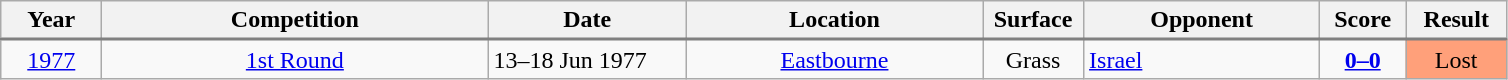<table class="wikitable collapsible collapsed">
<tr>
<th width="60">Year</th>
<th width="250">Competition</th>
<th width="125">Date</th>
<th width="190">Location</th>
<th width="60">Surface</th>
<th width="150">Opponent</th>
<th width="50">Score</th>
<th width="60">Result</th>
</tr>
<tr style="border-top:2px solid gray;">
<td align="center" rowspan="1"><a href='#'>1977</a></td>
<td align="center" rowspan="1"><a href='#'>1st Round</a></td>
<td>13–18 Jun 1977</td>
<td align="center" rowspan="1"> <a href='#'>Eastbourne</a></td>
<td align="center" rowspan="1">Grass</td>
<td> <a href='#'>Israel</a></td>
<td align="center"><strong><a href='#'>0–0</a></strong></td>
<td align="center" bgcolor="FFA07A">Lost</td>
</tr>
</table>
